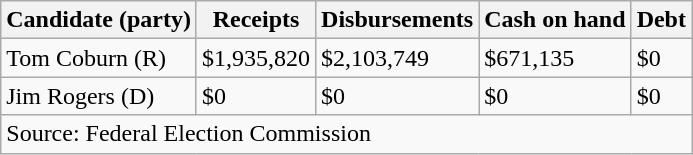<table class="wikitable sortable">
<tr>
<th>Candidate (party)</th>
<th>Receipts</th>
<th>Disbursements</th>
<th>Cash on hand</th>
<th>Debt</th>
</tr>
<tr>
<td>Tom Coburn (R)</td>
<td>$1,935,820</td>
<td>$2,103,749</td>
<td>$671,135</td>
<td>$0</td>
</tr>
<tr>
<td>Jim Rogers (D)</td>
<td>$0</td>
<td>$0</td>
<td>$0</td>
<td>$0</td>
</tr>
<tr>
<td colspan=5>Source: Federal Election Commission</td>
</tr>
</table>
